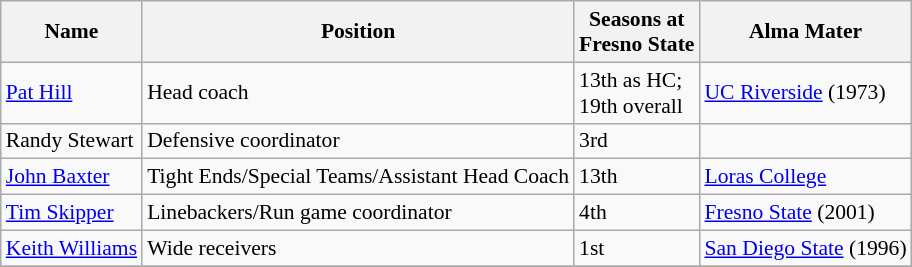<table class="wikitable" border="1" style="font-size:90%;">
<tr>
<th>Name</th>
<th>Position</th>
<th>Seasons at<br>Fresno State</th>
<th>Alma Mater</th>
</tr>
<tr>
<td><a href='#'>Pat Hill</a></td>
<td>Head coach</td>
<td>13th as HC;<br>19th overall</td>
<td><a href='#'>UC Riverside</a> (1973)</td>
</tr>
<tr>
<td>Randy Stewart</td>
<td>Defensive coordinator</td>
<td>3rd</td>
<td></td>
</tr>
<tr>
<td><a href='#'>John Baxter</a></td>
<td>Tight Ends/Special Teams/Assistant Head Coach</td>
<td>13th</td>
<td><a href='#'>Loras College</a></td>
</tr>
<tr>
<td><a href='#'>Tim Skipper</a></td>
<td>Linebackers/Run game coordinator</td>
<td>4th</td>
<td><a href='#'>Fresno State</a> (2001)</td>
</tr>
<tr>
<td><a href='#'>Keith Williams</a></td>
<td>Wide receivers</td>
<td>1st</td>
<td><a href='#'>San Diego State</a> (1996)</td>
</tr>
<tr>
</tr>
</table>
